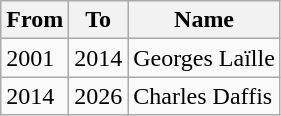<table class="wikitable">
<tr>
<th>From</th>
<th>To</th>
<th>Name</th>
</tr>
<tr>
<td>2001</td>
<td>2014</td>
<td>Georges Laïlle</td>
</tr>
<tr>
<td>2014</td>
<td>2026</td>
<td>Charles Daffis</td>
</tr>
</table>
